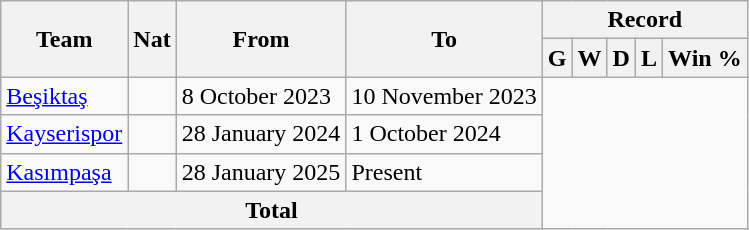<table class="wikitable" style="text-align:centre">
<tr>
<th rowspan=2>Team</th>
<th rowspan=2>Nat</th>
<th rowspan=2>From</th>
<th rowspan=2>To</th>
<th colspan=8>Record</th>
</tr>
<tr>
<th>G</th>
<th>W</th>
<th>D</th>
<th>L</th>
<th>Win %</th>
</tr>
<tr>
<td><a href='#'>Beşiktaş</a></td>
<td></td>
<td align=left>8 October 2023</td>
<td align=left>10 November 2023<br></td>
</tr>
<tr>
<td><a href='#'>Kayserispor</a></td>
<td></td>
<td align=left>28 January 2024</td>
<td align=left>1 October 2024<br></td>
</tr>
<tr>
<td><a href='#'>Kasımpaşa</a></td>
<td></td>
<td align=left>28 January 2025</td>
<td align=left>Present<br></td>
</tr>
<tr>
<th colspan="4">Total<br></th>
</tr>
</table>
